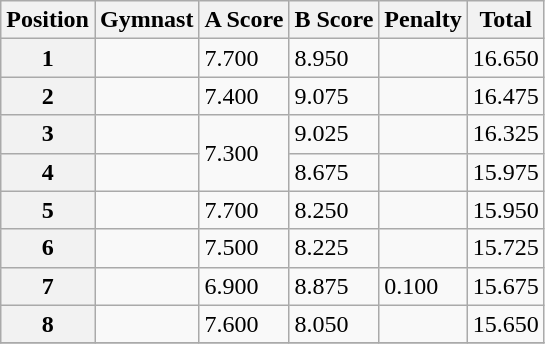<table class="wikitable sortable" style="text-align:left;">
<tr>
<th>Position</th>
<th>Gymnast</th>
<th>A Score</th>
<th>B Score</th>
<th>Penalty</th>
<th>Total</th>
</tr>
<tr>
<th>1</th>
<td></td>
<td>7.700</td>
<td>8.950</td>
<td></td>
<td>16.650</td>
</tr>
<tr>
<th>2</th>
<td></td>
<td>7.400</td>
<td>9.075</td>
<td></td>
<td>16.475</td>
</tr>
<tr>
<th>3</th>
<td></td>
<td rowspan="2">7.300</td>
<td>9.025</td>
<td></td>
<td>16.325</td>
</tr>
<tr>
<th>4</th>
<td></td>
<td>8.675</td>
<td></td>
<td>15.975</td>
</tr>
<tr>
<th>5</th>
<td></td>
<td>7.700</td>
<td>8.250</td>
<td></td>
<td>15.950</td>
</tr>
<tr>
<th>6</th>
<td></td>
<td>7.500</td>
<td>8.225</td>
<td></td>
<td>15.725</td>
</tr>
<tr>
<th>7</th>
<td></td>
<td>6.900</td>
<td>8.875</td>
<td>0.100</td>
<td>15.675</td>
</tr>
<tr>
<th>8</th>
<td></td>
<td>7.600</td>
<td>8.050</td>
<td></td>
<td>15.650</td>
</tr>
<tr>
</tr>
</table>
